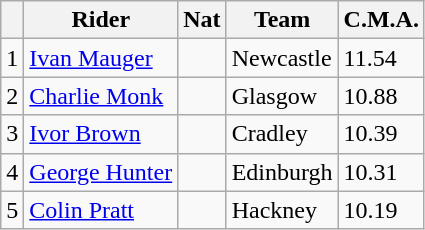<table class=wikitable>
<tr>
<th></th>
<th>Rider</th>
<th>Nat</th>
<th>Team</th>
<th>C.M.A.</th>
</tr>
<tr>
<td align="center">1</td>
<td><a href='#'>Ivan Mauger</a></td>
<td></td>
<td>Newcastle</td>
<td>11.54</td>
</tr>
<tr>
<td align="center">2</td>
<td><a href='#'>Charlie Monk</a></td>
<td></td>
<td>Glasgow</td>
<td>10.88</td>
</tr>
<tr>
<td align="center">3</td>
<td><a href='#'>Ivor Brown</a></td>
<td></td>
<td>Cradley</td>
<td>10.39</td>
</tr>
<tr>
<td align="center">4</td>
<td><a href='#'>George Hunter</a></td>
<td></td>
<td>Edinburgh</td>
<td>10.31</td>
</tr>
<tr>
<td align="center">5</td>
<td><a href='#'>Colin Pratt</a></td>
<td></td>
<td>Hackney</td>
<td>10.19</td>
</tr>
</table>
